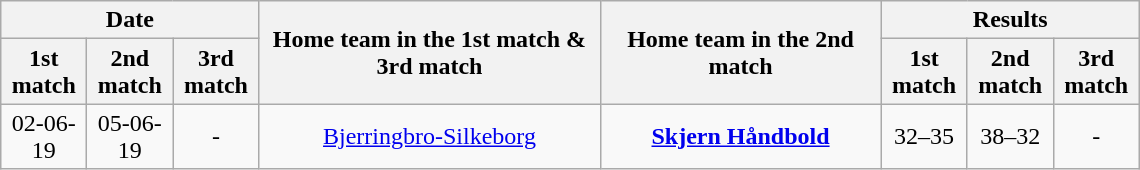<table class="wikitable" style="text-align:center; margin-left:1em;">
<tr>
<th colspan="3">Date</th>
<th rowspan="2" style="width:220px;">Home team in the 1st match & 3rd match</th>
<th rowspan="2" style="width:180px;">Home team in the 2nd match</th>
<th colspan="3">Results</th>
</tr>
<tr>
<th style="width:50px;">1st match</th>
<th style="width:50px;">2nd match</th>
<th style="width:50px;">3rd match</th>
<th style="width:50px;">1st match</th>
<th style="width:50px;">2nd match</th>
<th style="width:50px;">3rd match</th>
</tr>
<tr>
<td>02-06-19</td>
<td>05-06-19</td>
<td>-</td>
<td><a href='#'>Bjerringbro-Silkeborg</a></td>
<td><strong><a href='#'>Skjern Håndbold</a></strong></td>
<td>32–35</td>
<td>38–32</td>
<td>-</td>
</tr>
</table>
